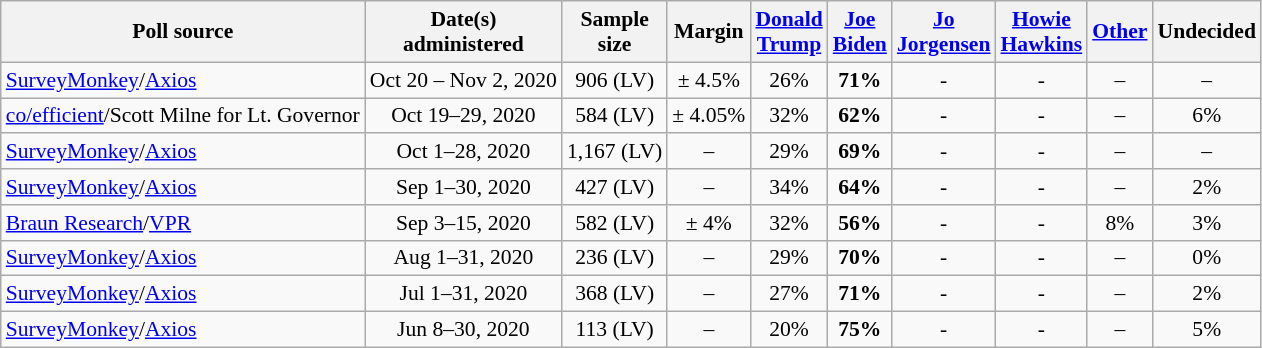<table class="wikitable sortable" style="text-align:center;font-size:90%;line-height:17px">
<tr>
<th>Poll source</th>
<th>Date(s)<br>administered</th>
<th>Sample<br>size</th>
<th>Margin<br></th>
<th class="unsortable"><a href='#'>Donald<br>Trump</a><br><small></small></th>
<th class="unsortable"><a href='#'>Joe<br>Biden</a><br><small></small></th>
<th class="unsortable"><a href='#'>Jo<br>Jorgensen</a><br><small></small></th>
<th class="unsortable"><a href='#'>Howie<br>Hawkins</a><br><small></small></th>
<th class="unsortable"><a href='#'>Other</a></th>
<th class="unsortable">Undecided</th>
</tr>
<tr>
<td style="text-align:left;"><a href='#'>SurveyMonkey</a>/<a href='#'>Axios</a></td>
<td>Oct 20 – Nov 2, 2020</td>
<td>906 (LV)</td>
<td>± 4.5%</td>
<td>26%</td>
<td><strong>71%</strong></td>
<td>-</td>
<td>-</td>
<td>–</td>
<td>–</td>
</tr>
<tr>
<td style="text-align:left;"><a href='#'>co/efficient</a>/Scott Milne for Lt. Governor</td>
<td>Oct 19–29, 2020</td>
<td>584 (LV)</td>
<td>± 4.05%</td>
<td>32%</td>
<td><strong>62%</strong></td>
<td>-</td>
<td>-</td>
<td>–</td>
<td>6%</td>
</tr>
<tr>
<td style="text-align:left;"><a href='#'>SurveyMonkey</a>/<a href='#'>Axios</a></td>
<td>Oct 1–28, 2020</td>
<td>1,167 (LV)</td>
<td>–</td>
<td>29%</td>
<td><strong>69%</strong></td>
<td>-</td>
<td>-</td>
<td>–</td>
<td>–</td>
</tr>
<tr>
<td style="text-align:left;"><a href='#'>SurveyMonkey</a>/<a href='#'>Axios</a></td>
<td>Sep 1–30, 2020</td>
<td>427 (LV)</td>
<td>–</td>
<td>34%</td>
<td><strong>64%</strong></td>
<td>-</td>
<td>-</td>
<td>–</td>
<td>2%</td>
</tr>
<tr>
<td style="text-align:left;"><a href='#'>Braun Research</a>/<a href='#'>VPR</a></td>
<td>Sep 3–15, 2020</td>
<td>582 (LV)</td>
<td>± 4%</td>
<td>32%</td>
<td><strong>56%</strong></td>
<td>-</td>
<td>-</td>
<td>8%</td>
<td>3%</td>
</tr>
<tr>
<td style="text-align:left;"><a href='#'>SurveyMonkey</a>/<a href='#'>Axios</a></td>
<td>Aug 1–31, 2020</td>
<td>236 (LV)</td>
<td>–</td>
<td>29%</td>
<td><strong>70%</strong></td>
<td>-</td>
<td>-</td>
<td>–</td>
<td>0%</td>
</tr>
<tr>
<td style="text-align:left;"><a href='#'>SurveyMonkey</a>/<a href='#'>Axios</a></td>
<td>Jul 1–31, 2020</td>
<td>368 (LV)</td>
<td>–</td>
<td>27%</td>
<td><strong>71%</strong></td>
<td>-</td>
<td>-</td>
<td>–</td>
<td>2%</td>
</tr>
<tr>
<td style="text-align:left;"><a href='#'>SurveyMonkey</a>/<a href='#'>Axios</a></td>
<td>Jun 8–30, 2020</td>
<td>113 (LV)</td>
<td>–</td>
<td>20%</td>
<td><strong>75%</strong></td>
<td>-</td>
<td>-</td>
<td>–</td>
<td>5%</td>
</tr>
</table>
